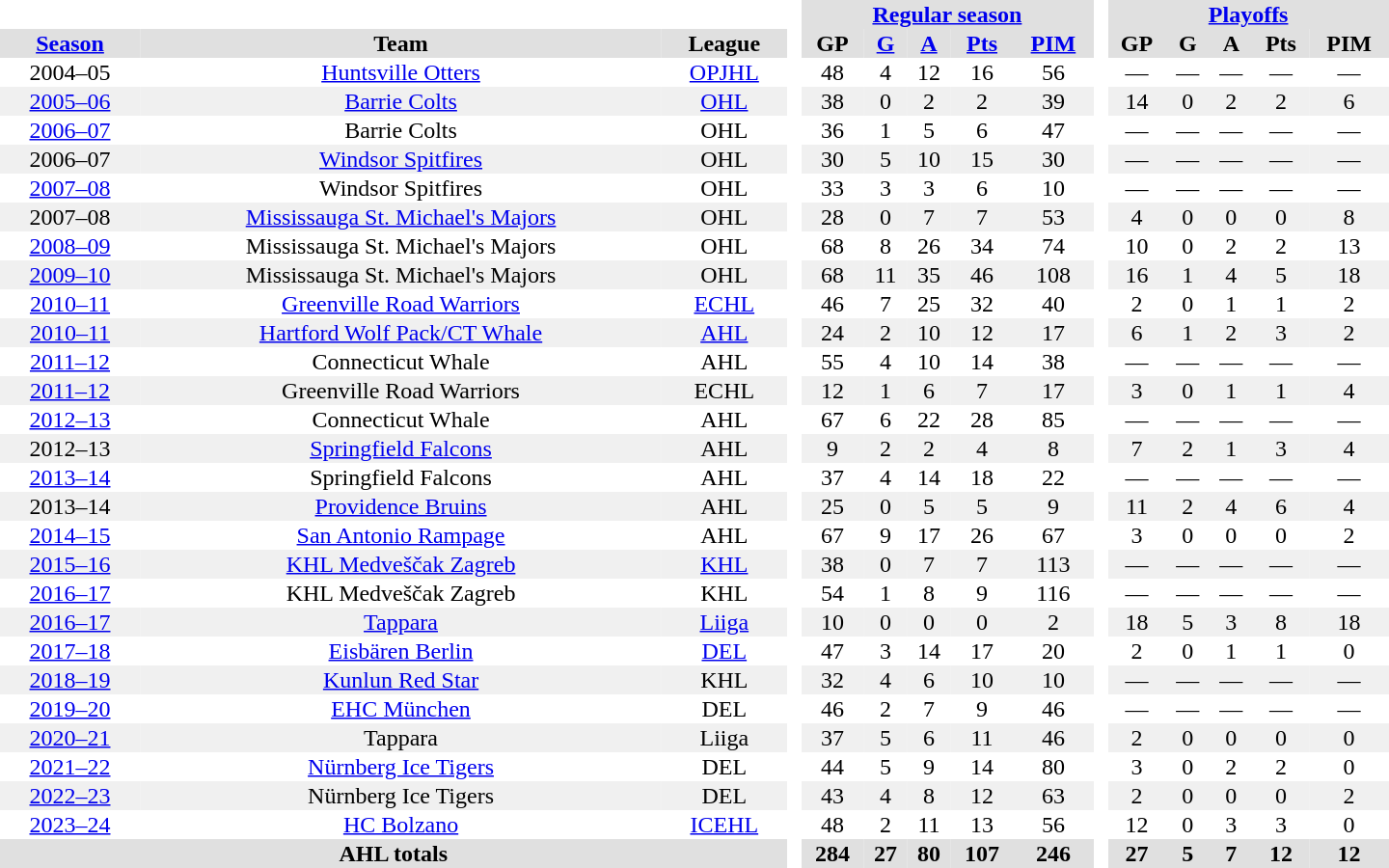<table border="0" cellpadding="1" cellspacing="0" style="text-align:center; width:60em;">
<tr style="background:#e0e0e0;">
<th colspan="3"  bgcolor="#ffffff"> </th>
<th rowspan="99" bgcolor="#ffffff"> </th>
<th colspan="5"><a href='#'>Regular season</a></th>
<th rowspan="99" bgcolor="#ffffff"> </th>
<th colspan="5"><a href='#'>Playoffs</a></th>
</tr>
<tr style="background:#e0e0e0;">
<th><a href='#'>Season</a></th>
<th>Team</th>
<th>League</th>
<th>GP</th>
<th><a href='#'>G</a></th>
<th><a href='#'>A</a></th>
<th><a href='#'>Pts</a></th>
<th><a href='#'>PIM</a></th>
<th>GP</th>
<th>G</th>
<th>A</th>
<th>Pts</th>
<th>PIM</th>
</tr>
<tr>
<td>2004–05</td>
<td><a href='#'>Huntsville Otters</a></td>
<td><a href='#'>OPJHL</a></td>
<td>48</td>
<td>4</td>
<td>12</td>
<td>16</td>
<td>56</td>
<td>—</td>
<td>—</td>
<td>—</td>
<td>—</td>
<td>—</td>
</tr>
<tr bgcolor="#f0f0f0">
<td><a href='#'>2005–06</a></td>
<td><a href='#'>Barrie Colts</a></td>
<td><a href='#'>OHL</a></td>
<td>38</td>
<td>0</td>
<td>2</td>
<td>2</td>
<td>39</td>
<td>14</td>
<td>0</td>
<td>2</td>
<td>2</td>
<td>6</td>
</tr>
<tr>
<td><a href='#'>2006–07</a></td>
<td>Barrie Colts</td>
<td>OHL</td>
<td>36</td>
<td>1</td>
<td>5</td>
<td>6</td>
<td>47</td>
<td>—</td>
<td>—</td>
<td>—</td>
<td>—</td>
<td>—</td>
</tr>
<tr bgcolor="#f0f0f0">
<td>2006–07</td>
<td><a href='#'>Windsor Spitfires</a></td>
<td>OHL</td>
<td>30</td>
<td>5</td>
<td>10</td>
<td>15</td>
<td>30</td>
<td>—</td>
<td>—</td>
<td>—</td>
<td>—</td>
<td>—</td>
</tr>
<tr>
<td><a href='#'>2007–08</a></td>
<td>Windsor Spitfires</td>
<td>OHL</td>
<td>33</td>
<td>3</td>
<td>3</td>
<td>6</td>
<td>10</td>
<td>—</td>
<td>—</td>
<td>—</td>
<td>—</td>
<td>—</td>
</tr>
<tr bgcolor="#f0f0f0">
<td>2007–08</td>
<td><a href='#'>Mississauga St. Michael's Majors</a></td>
<td>OHL</td>
<td>28</td>
<td>0</td>
<td>7</td>
<td>7</td>
<td>53</td>
<td>4</td>
<td>0</td>
<td>0</td>
<td>0</td>
<td>8</td>
</tr>
<tr>
<td><a href='#'>2008–09</a></td>
<td>Mississauga St. Michael's Majors</td>
<td>OHL</td>
<td>68</td>
<td>8</td>
<td>26</td>
<td>34</td>
<td>74</td>
<td>10</td>
<td>0</td>
<td>2</td>
<td>2</td>
<td>13</td>
</tr>
<tr bgcolor="#f0f0f0">
<td><a href='#'>2009–10</a></td>
<td>Mississauga St. Michael's Majors</td>
<td>OHL</td>
<td>68</td>
<td>11</td>
<td>35</td>
<td>46</td>
<td>108</td>
<td>16</td>
<td>1</td>
<td>4</td>
<td>5</td>
<td>18</td>
</tr>
<tr>
<td><a href='#'>2010–11</a></td>
<td><a href='#'>Greenville Road Warriors</a></td>
<td><a href='#'>ECHL</a></td>
<td>46</td>
<td>7</td>
<td>25</td>
<td>32</td>
<td>40</td>
<td>2</td>
<td>0</td>
<td>1</td>
<td>1</td>
<td>2</td>
</tr>
<tr bgcolor="#f0f0f0">
<td><a href='#'>2010–11</a></td>
<td><a href='#'>Hartford Wolf Pack/CT Whale</a></td>
<td><a href='#'>AHL</a></td>
<td>24</td>
<td>2</td>
<td>10</td>
<td>12</td>
<td>17</td>
<td>6</td>
<td>1</td>
<td>2</td>
<td>3</td>
<td>2</td>
</tr>
<tr>
<td><a href='#'>2011–12</a></td>
<td>Connecticut Whale</td>
<td>AHL</td>
<td>55</td>
<td>4</td>
<td>10</td>
<td>14</td>
<td>38</td>
<td>—</td>
<td>—</td>
<td>—</td>
<td>—</td>
<td>—</td>
</tr>
<tr bgcolor="#f0f0f0">
<td><a href='#'>2011–12</a></td>
<td>Greenville Road Warriors</td>
<td>ECHL</td>
<td>12</td>
<td>1</td>
<td>6</td>
<td>7</td>
<td>17</td>
<td>3</td>
<td>0</td>
<td>1</td>
<td>1</td>
<td>4</td>
</tr>
<tr>
<td><a href='#'>2012–13</a></td>
<td>Connecticut Whale</td>
<td>AHL</td>
<td>67</td>
<td>6</td>
<td>22</td>
<td>28</td>
<td>85</td>
<td>—</td>
<td>—</td>
<td>—</td>
<td>—</td>
<td>—</td>
</tr>
<tr bgcolor="#f0f0f0">
<td>2012–13</td>
<td><a href='#'>Springfield Falcons</a></td>
<td>AHL</td>
<td>9</td>
<td>2</td>
<td>2</td>
<td>4</td>
<td>8</td>
<td>7</td>
<td>2</td>
<td>1</td>
<td>3</td>
<td>4</td>
</tr>
<tr>
<td><a href='#'>2013–14</a></td>
<td>Springfield Falcons</td>
<td>AHL</td>
<td>37</td>
<td>4</td>
<td>14</td>
<td>18</td>
<td>22</td>
<td>—</td>
<td>—</td>
<td>—</td>
<td>—</td>
<td>—</td>
</tr>
<tr bgcolor="#f0f0f0">
<td>2013–14</td>
<td><a href='#'>Providence Bruins</a></td>
<td>AHL</td>
<td>25</td>
<td>0</td>
<td>5</td>
<td>5</td>
<td>9</td>
<td>11</td>
<td>2</td>
<td>4</td>
<td>6</td>
<td>4</td>
</tr>
<tr>
<td><a href='#'>2014–15</a></td>
<td><a href='#'>San Antonio Rampage</a></td>
<td>AHL</td>
<td>67</td>
<td>9</td>
<td>17</td>
<td>26</td>
<td>67</td>
<td>3</td>
<td>0</td>
<td>0</td>
<td>0</td>
<td>2</td>
</tr>
<tr bgcolor="#f0f0f0">
<td><a href='#'>2015–16</a></td>
<td><a href='#'>KHL Medveščak Zagreb</a></td>
<td><a href='#'>KHL</a></td>
<td>38</td>
<td>0</td>
<td>7</td>
<td>7</td>
<td>113</td>
<td>—</td>
<td>—</td>
<td>—</td>
<td>—</td>
<td>—</td>
</tr>
<tr>
<td><a href='#'>2016–17</a></td>
<td>KHL Medveščak Zagreb</td>
<td>KHL</td>
<td>54</td>
<td>1</td>
<td>8</td>
<td>9</td>
<td>116</td>
<td>—</td>
<td>—</td>
<td>—</td>
<td>—</td>
<td>—</td>
</tr>
<tr bgcolor="#f0f0f0">
<td><a href='#'>2016–17</a></td>
<td><a href='#'>Tappara</a></td>
<td><a href='#'>Liiga</a></td>
<td>10</td>
<td>0</td>
<td>0</td>
<td>0</td>
<td>2</td>
<td>18</td>
<td>5</td>
<td>3</td>
<td>8</td>
<td>18</td>
</tr>
<tr>
<td><a href='#'>2017–18</a></td>
<td><a href='#'>Eisbären Berlin</a></td>
<td><a href='#'>DEL</a></td>
<td>47</td>
<td>3</td>
<td>14</td>
<td>17</td>
<td>20</td>
<td>2</td>
<td>0</td>
<td>1</td>
<td>1</td>
<td>0</td>
</tr>
<tr bgcolor="#f0f0f0">
<td><a href='#'>2018–19</a></td>
<td><a href='#'>Kunlun Red Star</a></td>
<td>KHL</td>
<td>32</td>
<td>4</td>
<td>6</td>
<td>10</td>
<td>10</td>
<td>—</td>
<td>—</td>
<td>—</td>
<td>—</td>
<td>—</td>
</tr>
<tr>
<td><a href='#'>2019–20</a></td>
<td><a href='#'>EHC München</a></td>
<td>DEL</td>
<td>46</td>
<td>2</td>
<td>7</td>
<td>9</td>
<td>46</td>
<td>—</td>
<td>—</td>
<td>—</td>
<td>—</td>
<td>—</td>
</tr>
<tr bgcolor="#f0f0f0">
<td><a href='#'>2020–21</a></td>
<td>Tappara</td>
<td>Liiga</td>
<td>37</td>
<td>5</td>
<td>6</td>
<td>11</td>
<td>46</td>
<td>2</td>
<td>0</td>
<td>0</td>
<td>0</td>
<td>0</td>
</tr>
<tr>
<td><a href='#'>2021–22</a></td>
<td><a href='#'>Nürnberg Ice Tigers</a></td>
<td>DEL</td>
<td>44</td>
<td>5</td>
<td>9</td>
<td>14</td>
<td>80</td>
<td>3</td>
<td>0</td>
<td>2</td>
<td>2</td>
<td>0</td>
</tr>
<tr bgcolor="#f0f0f0">
<td><a href='#'>2022–23</a></td>
<td>Nürnberg Ice Tigers</td>
<td>DEL</td>
<td>43</td>
<td>4</td>
<td>8</td>
<td>12</td>
<td>63</td>
<td>2</td>
<td>0</td>
<td>0</td>
<td>0</td>
<td>2</td>
</tr>
<tr>
<td><a href='#'>2023–24</a></td>
<td><a href='#'>HC Bolzano</a></td>
<td><a href='#'>ICEHL</a></td>
<td>48</td>
<td>2</td>
<td>11</td>
<td>13</td>
<td>56</td>
<td>12</td>
<td>0</td>
<td>3</td>
<td>3</td>
<td>0</td>
</tr>
<tr bgcolor="#e0e0e0">
<th colspan="3">AHL totals</th>
<th>284</th>
<th>27</th>
<th>80</th>
<th>107</th>
<th>246</th>
<th>27</th>
<th>5</th>
<th>7</th>
<th>12</th>
<th>12</th>
</tr>
</table>
